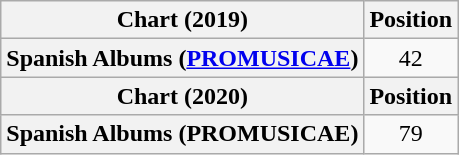<table class="wikitable plainrowheaders">
<tr>
<th scope="col">Chart (2019)</th>
<th scope="col">Position</th>
</tr>
<tr>
<th scope="row">Spanish Albums (<a href='#'>PROMUSICAE</a>)</th>
<td align="center">42</td>
</tr>
<tr>
<th scope="col">Chart (2020)</th>
<th scope="col">Position</th>
</tr>
<tr>
<th scope="row">Spanish Albums (PROMUSICAE)</th>
<td align="center">79</td>
</tr>
</table>
